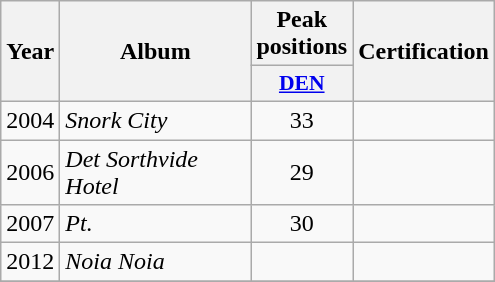<table class="wikitable">
<tr>
<th align="center" rowspan="2" width="10">Year</th>
<th align="center" rowspan="2" width="120">Album</th>
<th align="center" colspan="1" width="20">Peak positions</th>
<th align="center" rowspan="2" width="70">Certification</th>
</tr>
<tr>
<th scope="col" style="width:3em;font-size:90%;"><a href='#'>DEN</a><br></th>
</tr>
<tr>
<td style="text-align:center;">2004</td>
<td><em>Snork City</em></td>
<td style="text-align:center;">33</td>
<td style="text-align:center;"></td>
</tr>
<tr>
<td style="text-align:center;">2006</td>
<td><em>Det Sorthvide Hotel</em></td>
<td style="text-align:center;">29</td>
<td style="text-align:center;"></td>
</tr>
<tr>
<td style="text-align:center;">2007</td>
<td><em>Pt.</em></td>
<td style="text-align:center;">30</td>
<td style="text-align:center;"></td>
</tr>
<tr>
<td style="text-align:center;">2012</td>
<td><em>Noia Noia</em></td>
<td style="text-align:center;"></td>
<td style="text-align:center;"></td>
</tr>
<tr>
</tr>
</table>
